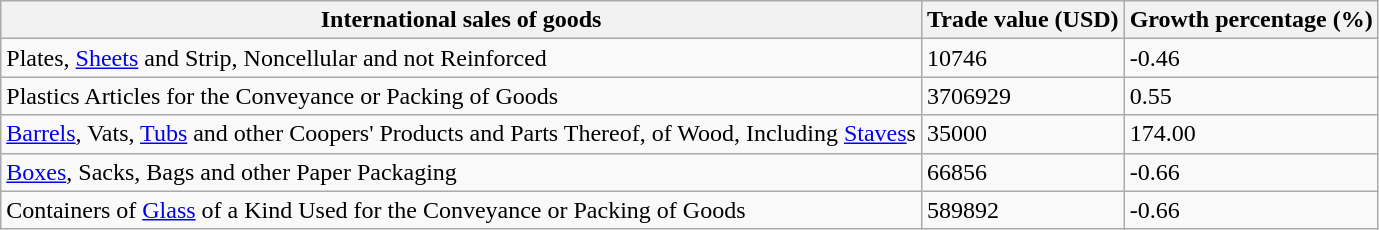<table class="wikitable sortable">
<tr>
<th>International sales of goods</th>
<th>Trade value (USD)</th>
<th>Growth percentage (%)</th>
</tr>
<tr>
<td>Plates, <a href='#'>Sheets</a> and Strip, Noncellular and not Reinforced</td>
<td>10746</td>
<td>-0.46</td>
</tr>
<tr>
<td>Plastics Articles for the Conveyance or Packing of Goods</td>
<td>3706929</td>
<td>0.55</td>
</tr>
<tr>
<td><a href='#'>Barrels</a>, Vats, <a href='#'>Tubs</a> and other Coopers' Products and Parts Thereof, of Wood, Including <a href='#'>Staves</a>s</td>
<td>35000</td>
<td>174.00</td>
</tr>
<tr>
<td><a href='#'>Boxes</a>, Sacks, Bags and other Paper Packaging</td>
<td>66856</td>
<td>-0.66</td>
</tr>
<tr>
<td>Containers of <a href='#'>Glass</a> of a Kind Used for the Conveyance or Packing of Goods</td>
<td>589892</td>
<td>-0.66</td>
</tr>
</table>
